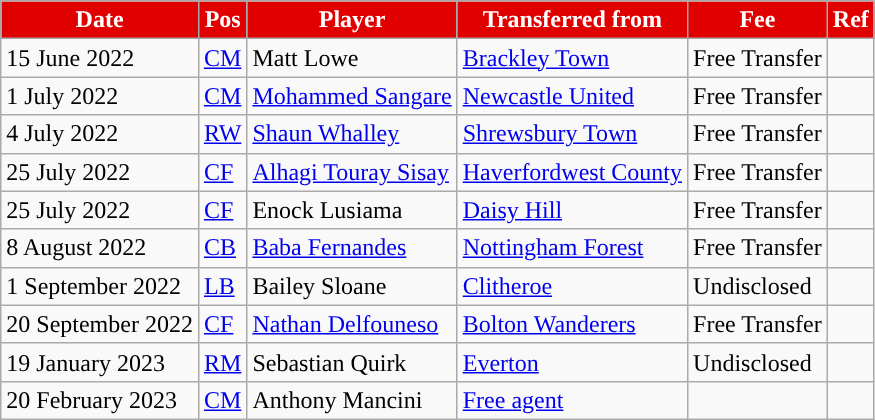<table class="wikitable plainrowheaders sortable">
<tr>
<th style="background:#E00000; color:#ffffff; ">Date</th>
<th style="background:#E00000; color:#ffffff; ">Pos</th>
<th style="background:#E00000; color:#ffffff; ">Player</th>
<th style="background:#E00000; color:#ffffff; ">Transferred from</th>
<th style="background:#E00000; color:#ffffff; ">Fee</th>
<th style="background:#E00000; color:#ffffff; ">Ref</th>
</tr>
<tr>
<td>15 June 2022</td>
<td><a href='#'>CM</a></td>
<td> Matt Lowe</td>
<td> <a href='#'>Brackley Town</a></td>
<td>Free Transfer</td>
<td></td>
</tr>
<tr>
<td>1 July 2022</td>
<td><a href='#'>CM</a></td>
<td> <a href='#'>Mohammed Sangare</a></td>
<td> <a href='#'>Newcastle United</a></td>
<td>Free Transfer</td>
<td></td>
</tr>
<tr>
<td>4 July 2022</td>
<td><a href='#'>RW</a></td>
<td> <a href='#'>Shaun Whalley</a></td>
<td> <a href='#'>Shrewsbury Town</a></td>
<td>Free Transfer</td>
<td></td>
</tr>
<tr>
<td>25 July 2022</td>
<td><a href='#'>CF</a></td>
<td> <a href='#'>Alhagi Touray Sisay</a></td>
<td> <a href='#'>Haverfordwest County</a></td>
<td>Free Transfer</td>
<td></td>
</tr>
<tr>
<td>25 July 2022</td>
<td><a href='#'>CF</a></td>
<td> Enock Lusiama</td>
<td> <a href='#'>Daisy Hill</a></td>
<td>Free Transfer</td>
<td></td>
</tr>
<tr>
<td>8 August 2022</td>
<td><a href='#'>CB</a></td>
<td> <a href='#'>Baba Fernandes</a></td>
<td> <a href='#'>Nottingham Forest</a></td>
<td>Free Transfer</td>
<td></td>
</tr>
<tr>
<td>1 September 2022</td>
<td><a href='#'>LB</a></td>
<td> Bailey Sloane</td>
<td> <a href='#'>Clitheroe</a></td>
<td>Undisclosed</td>
<td></td>
</tr>
<tr>
<td>20 September 2022</td>
<td><a href='#'>CF</a></td>
<td> <a href='#'>Nathan Delfouneso</a></td>
<td> <a href='#'>Bolton Wanderers</a></td>
<td>Free Transfer</td>
<td></td>
</tr>
<tr>
<td>19 January 2023</td>
<td><a href='#'>RM</a></td>
<td> Sebastian Quirk</td>
<td> <a href='#'>Everton</a></td>
<td>Undisclosed</td>
<td></td>
</tr>
<tr>
<td>20 February 2023</td>
<td><a href='#'>CM</a></td>
<td> Anthony Mancini</td>
<td> <a href='#'>Free agent</a></td>
<td></td>
<td></td>
</tr>
</table>
